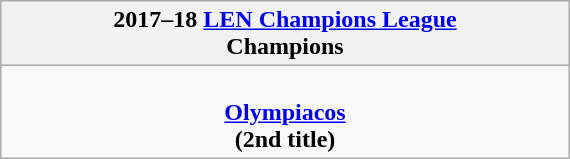<table class="wikitable" style="margin: 0 auto; width: 30%;">
<tr>
<th>2017–18 <a href='#'>LEN Champions League</a><br>Champions</th>
</tr>
<tr>
<td align="center"><br><strong><a href='#'>Olympiacos</a></strong><br><strong>(2nd title)</strong></td>
</tr>
</table>
